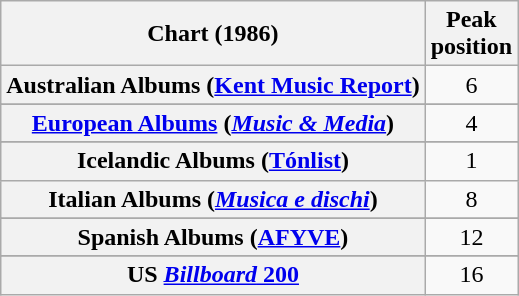<table class="wikitable sortable plainrowheaders" style="text-align:center">
<tr>
<th scope="col">Chart (1986)</th>
<th scope="col">Peak<br>position</th>
</tr>
<tr>
<th scope="row">Australian Albums (<a href='#'>Kent Music Report</a>)</th>
<td>6</td>
</tr>
<tr>
</tr>
<tr>
</tr>
<tr>
</tr>
<tr>
<th scope="row"><a href='#'>European Albums</a> (<em><a href='#'>Music & Media</a></em>)</th>
<td>4</td>
</tr>
<tr>
</tr>
<tr>
<th scope="row">Icelandic Albums (<a href='#'>Tónlist</a>)</th>
<td>1</td>
</tr>
<tr>
<th scope="row">Italian Albums (<em><a href='#'>Musica e dischi</a></em>)</th>
<td>8</td>
</tr>
<tr>
</tr>
<tr>
<th scope="row">Spanish Albums (<a href='#'>AFYVE</a>)</th>
<td>12</td>
</tr>
<tr>
</tr>
<tr>
</tr>
<tr>
</tr>
<tr>
<th scope="row">US <a href='#'><em>Billboard</em> 200</a></th>
<td>16</td>
</tr>
</table>
